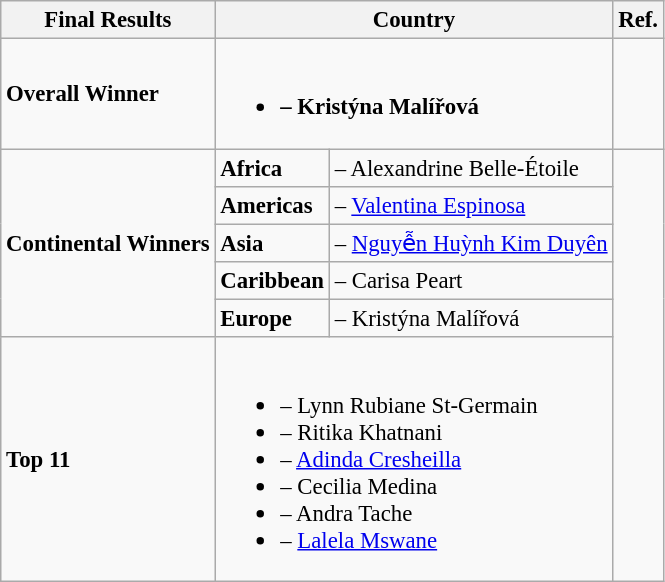<table class="wikitable sortable" style="font-size:95%;">
<tr>
<th>Final Results</th>
<th colspan="2">Country</th>
<th>Ref.</th>
</tr>
<tr>
<td><strong>Overall Winner</strong></td>
<td colspan="2"><br><ul><li><strong> – Kristýna Malířová</strong></li></ul></td>
<td></td>
</tr>
<tr>
<td rowspan="5"><strong>Continental Winners</strong></td>
<td><strong>Africa</strong></td>
<td> – Alexandrine Belle-Étoile</td>
<td rowspan="6"><br></td>
</tr>
<tr>
<td><strong>Americas</strong></td>
<td> – <a href='#'>Valentina Espinosa</a></td>
</tr>
<tr>
<td><strong>Asia</strong></td>
<td> – <a href='#'>Nguyễn Huỳnh Kim Duyên</a></td>
</tr>
<tr>
<td><strong>Caribbean</strong></td>
<td> – Carisa Peart</td>
</tr>
<tr>
<td><strong>Europe</strong></td>
<td> – Kristýna Malířová</td>
</tr>
<tr>
<td><strong>Top 11</strong></td>
<td colspan="2"><br><ul><li> – Lynn Rubiane St-Germain</li><li> – Ritika Khatnani</li><li> – <a href='#'>Adinda Cresheilla</a></li><li> – Cecilia Medina</li><li> – Andra Tache</li><li> – <a href='#'>Lalela Mswane</a></li></ul></td>
</tr>
</table>
